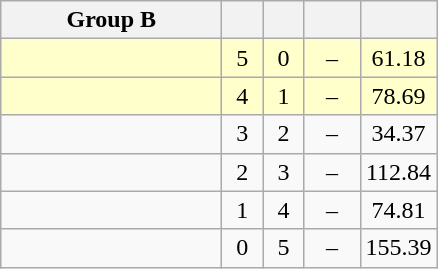<table class="wikitable" style="text-align: center;">
<tr>
<th width=140>Group B</th>
<th width=20></th>
<th width=20></th>
<th width=30></th>
<th width=20></th>
</tr>
<tr bgcolor=#ffffcc>
<td style="text-align:left;"></td>
<td>5</td>
<td>0</td>
<td>–</td>
<td>61.18</td>
</tr>
<tr bgcolor=#ffffcc>
<td style="text-align:left;"></td>
<td>4</td>
<td>1</td>
<td>–</td>
<td>78.69</td>
</tr>
<tr>
<td style="text-align:left;"></td>
<td>3</td>
<td>2</td>
<td>–</td>
<td>34.37</td>
</tr>
<tr>
<td style="text-align:left;"></td>
<td>2</td>
<td>3</td>
<td>–</td>
<td>112.84</td>
</tr>
<tr>
<td style="text-align:left;"></td>
<td>1</td>
<td>4</td>
<td>–</td>
<td>74.81</td>
</tr>
<tr>
<td style="text-align:left;"></td>
<td>0</td>
<td>5</td>
<td>–</td>
<td>155.39</td>
</tr>
</table>
